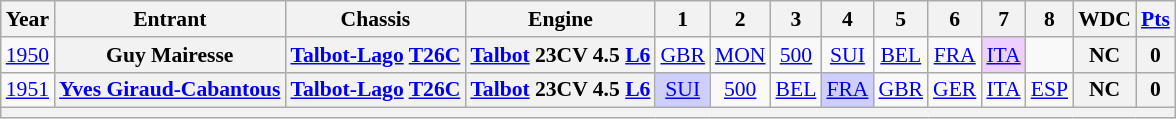<table class="wikitable" style="text-align:center; font-size:90%">
<tr>
<th>Year</th>
<th>Entrant</th>
<th>Chassis</th>
<th>Engine</th>
<th>1</th>
<th>2</th>
<th>3</th>
<th>4</th>
<th>5</th>
<th>6</th>
<th>7</th>
<th>8</th>
<th>WDC</th>
<th><a href='#'>Pts</a></th>
</tr>
<tr>
<td><a href='#'>1950</a></td>
<th>Guy Mairesse</th>
<th><a href='#'>Talbot-Lago</a> <a href='#'>T26C</a></th>
<th><a href='#'>Talbot</a> 23CV 4.5 <a href='#'>L6</a></th>
<td><a href='#'>GBR</a></td>
<td><a href='#'>MON</a></td>
<td><a href='#'>500</a></td>
<td><a href='#'>SUI</a></td>
<td><a href='#'>BEL</a></td>
<td><a href='#'>FRA</a></td>
<td style="background:#EFCFFF;"><a href='#'>ITA</a><br></td>
<td></td>
<th>NC</th>
<th>0</th>
</tr>
<tr>
<td><a href='#'>1951</a></td>
<th><a href='#'>Yves Giraud-Cabantous</a></th>
<th><a href='#'>Talbot-Lago</a> <a href='#'>T26C</a></th>
<th><a href='#'>Talbot</a> 23CV 4.5 <a href='#'>L6</a></th>
<td style="background:#CFCFFF;"><a href='#'>SUI</a><br></td>
<td><a href='#'>500</a></td>
<td><a href='#'>BEL</a></td>
<td style="background:#CFCFFF;"><a href='#'>FRA</a><br></td>
<td><a href='#'>GBR</a></td>
<td><a href='#'>GER</a></td>
<td><a href='#'>ITA</a></td>
<td><a href='#'>ESP</a></td>
<th>NC</th>
<th>0</th>
</tr>
<tr>
<th colspan="14"></th>
</tr>
</table>
